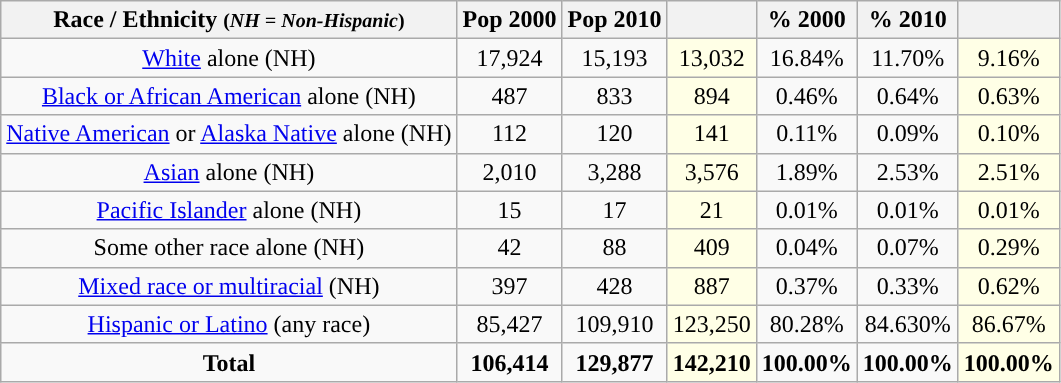<table class="wikitable" style="text-align:center;">
<tr>
<th>Race / Ethnicity <small>(<em>NH = Non-Hispanic</em>)</small></th>
<th>Pop 2000</th>
<th>Pop 2010</th>
<th></th>
<th>% 2000</th>
<th>% 2010</th>
<th></th>
</tr>
<tr>
<td><a href='#'>White</a> alone (NH)</td>
<td>17,924</td>
<td>15,193</td>
<td style='background: #ffffe6;'>13,032</td>
<td>16.84%</td>
<td>11.70%</td>
<td style='background: #ffffe6;'>9.16%</td>
</tr>
<tr>
<td><a href='#'>Black or African American</a> alone (NH)</td>
<td>487</td>
<td>833</td>
<td style='background: #ffffe6;'>894</td>
<td>0.46%</td>
<td>0.64%</td>
<td style='background: #ffffe6;'>0.63%</td>
</tr>
<tr>
<td><a href='#'>Native American</a> or <a href='#'>Alaska Native</a> alone (NH)</td>
<td>112</td>
<td>120</td>
<td style='background: #ffffe6;'>141</td>
<td>0.11%</td>
<td>0.09%</td>
<td style='background: #ffffe6;'>0.10%</td>
</tr>
<tr>
<td><a href='#'>Asian</a> alone (NH)</td>
<td>2,010</td>
<td>3,288</td>
<td style='background: #ffffe6;'>3,576</td>
<td>1.89%</td>
<td>2.53%</td>
<td style='background: #ffffe6;'>2.51%</td>
</tr>
<tr>
<td><a href='#'>Pacific Islander</a> alone (NH)</td>
<td>15</td>
<td>17</td>
<td style='background: #ffffe6;'>21</td>
<td>0.01%</td>
<td>0.01%</td>
<td style='background: #ffffe6;'>0.01%</td>
</tr>
<tr>
<td>Some other race alone (NH)</td>
<td>42</td>
<td>88</td>
<td style='background: #ffffe6;'>409</td>
<td>0.04%</td>
<td>0.07%</td>
<td style='background: #ffffe6;'>0.29%</td>
</tr>
<tr>
<td><a href='#'>Mixed race or multiracial</a> (NH)</td>
<td>397</td>
<td>428</td>
<td style='background: #ffffe6;'>887</td>
<td>0.37%</td>
<td>0.33%</td>
<td style='background: #ffffe6;'>0.62%</td>
</tr>
<tr>
<td><a href='#'>Hispanic or Latino</a> (any race)</td>
<td>85,427</td>
<td>109,910</td>
<td style='background: #ffffe6;'>123,250</td>
<td>80.28%</td>
<td>84.630%</td>
<td style='background: #ffffe6;'>86.67%</td>
</tr>
<tr>
<td><strong>Total</strong></td>
<td><strong>106,414</strong></td>
<td><strong>129,877</strong></td>
<td style='background: #ffffe6;'><strong>142,210</strong></td>
<td><strong>100.00%</strong></td>
<td><strong>100.00%</strong></td>
<td style='background: #ffffe6;'><strong>100.00%</strong></td>
</tr>
</table>
